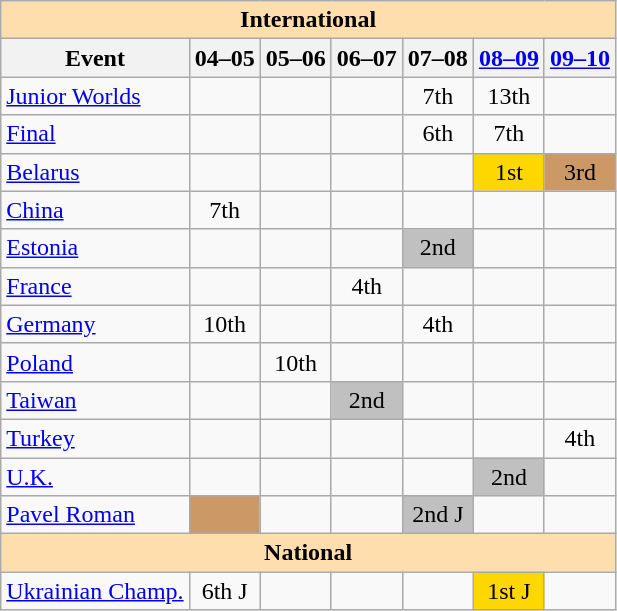<table class="wikitable" style="text-align:center">
<tr>
<th colspan="7" style="background-color: #ffdead; " align="center">International</th>
</tr>
<tr>
<th>Event</th>
<th>04–05</th>
<th>05–06</th>
<th>06–07</th>
<th>07–08</th>
<th><a href='#'>08–09</a></th>
<th><a href='#'>09–10</a></th>
</tr>
<tr>
<td align=left><a href='#'>Junior Worlds</a></td>
<td></td>
<td></td>
<td></td>
<td>7th</td>
<td>13th</td>
<td></td>
</tr>
<tr>
<td align=left> <a href='#'>Final</a></td>
<td></td>
<td></td>
<td></td>
<td>6th</td>
<td>7th</td>
<td></td>
</tr>
<tr>
<td align=left> <a href='#'>Belarus</a></td>
<td></td>
<td></td>
<td></td>
<td></td>
<td bgcolor=gold>1st</td>
<td bgcolor=cc9966>3rd</td>
</tr>
<tr>
<td align=left> <a href='#'>China</a></td>
<td>7th</td>
<td></td>
<td></td>
<td></td>
<td></td>
<td></td>
</tr>
<tr>
<td align=left> <a href='#'>Estonia</a></td>
<td></td>
<td></td>
<td></td>
<td bgcolor=silver>2nd</td>
<td></td>
<td></td>
</tr>
<tr>
<td align=left> <a href='#'>France</a></td>
<td></td>
<td></td>
<td>4th</td>
<td></td>
<td></td>
<td></td>
</tr>
<tr>
<td align=left> <a href='#'>Germany</a></td>
<td>10th</td>
<td></td>
<td></td>
<td>4th</td>
<td></td>
<td></td>
</tr>
<tr>
<td align=left> <a href='#'>Poland</a></td>
<td></td>
<td>10th</td>
<td></td>
<td></td>
<td></td>
<td></td>
</tr>
<tr>
<td align=left> <a href='#'>Taiwan</a></td>
<td></td>
<td></td>
<td bgcolor=silver>2nd</td>
<td></td>
<td></td>
<td></td>
</tr>
<tr>
<td align=left> <a href='#'>Turkey</a></td>
<td></td>
<td></td>
<td></td>
<td></td>
<td></td>
<td>4th</td>
</tr>
<tr>
<td align=left> <a href='#'>U.K.</a></td>
<td></td>
<td></td>
<td></td>
<td></td>
<td bgcolor=silver>2nd</td>
<td></td>
</tr>
<tr>
<td align=left><a href='#'>Pavel Roman</a></td>
<td bgcolor="cc9966"></td>
<td></td>
<td></td>
<td bgcolor=silver>2nd J</td>
<td></td>
<td></td>
</tr>
<tr>
<th colspan="7" style="background-color: #ffdead; " align="center">National</th>
</tr>
<tr>
<td align=left><a href='#'>Ukrainian Champ.</a></td>
<td>6th J</td>
<td></td>
<td></td>
<td></td>
<td bgcolor=gold>1st J</td>
<td></td>
</tr>
</table>
